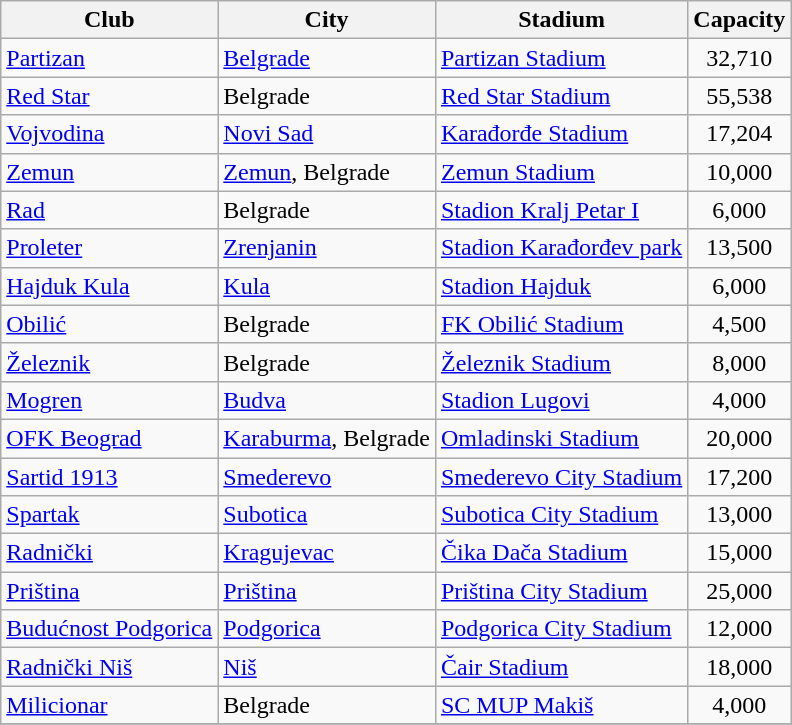<table class="wikitable sortable">
<tr>
<th>Club</th>
<th>City</th>
<th>Stadium</th>
<th>Capacity</th>
</tr>
<tr>
<td><a href='#'>Partizan</a></td>
<td><a href='#'>Belgrade</a></td>
<td><a href='#'>Partizan Stadium</a></td>
<td align="center">32,710</td>
</tr>
<tr>
<td><a href='#'>Red Star</a></td>
<td>Belgrade</td>
<td><a href='#'>Red Star Stadium</a></td>
<td align="center">55,538</td>
</tr>
<tr>
<td><a href='#'>Vojvodina</a></td>
<td><a href='#'>Novi Sad</a></td>
<td><a href='#'>Karađorđe Stadium</a></td>
<td align="center">17,204</td>
</tr>
<tr>
<td><a href='#'>Zemun</a></td>
<td><a href='#'>Zemun</a>, Belgrade</td>
<td><a href='#'>Zemun Stadium</a></td>
<td align="center">10,000</td>
</tr>
<tr>
<td><a href='#'>Rad</a></td>
<td>Belgrade</td>
<td><a href='#'>Stadion Kralj Petar I</a></td>
<td align="center">6,000</td>
</tr>
<tr>
<td><a href='#'>Proleter</a></td>
<td><a href='#'>Zrenjanin</a></td>
<td><a href='#'>Stadion Karađorđev park</a></td>
<td align="center">13,500</td>
</tr>
<tr>
<td><a href='#'>Hajduk Kula</a></td>
<td><a href='#'>Kula</a></td>
<td><a href='#'>Stadion Hajduk</a></td>
<td align="center">6,000</td>
</tr>
<tr>
<td><a href='#'>Obilić</a></td>
<td>Belgrade</td>
<td><a href='#'>FK Obilić Stadium</a></td>
<td align="center">4,500</td>
</tr>
<tr>
<td><a href='#'>Železnik</a></td>
<td>Belgrade</td>
<td><a href='#'>Železnik Stadium</a></td>
<td align="center">8,000</td>
</tr>
<tr>
<td><a href='#'>Mogren</a></td>
<td><a href='#'>Budva</a></td>
<td><a href='#'>Stadion Lugovi</a></td>
<td align="center">4,000</td>
</tr>
<tr>
<td><a href='#'>OFK Beograd</a></td>
<td><a href='#'>Karaburma</a>, Belgrade</td>
<td><a href='#'>Omladinski Stadium</a></td>
<td align="center">20,000</td>
</tr>
<tr>
<td><a href='#'>Sartid 1913</a></td>
<td><a href='#'>Smederevo</a></td>
<td><a href='#'>Smederevo City Stadium</a></td>
<td align="center">17,200</td>
</tr>
<tr>
<td><a href='#'>Spartak</a></td>
<td><a href='#'>Subotica</a></td>
<td><a href='#'>Subotica City Stadium</a></td>
<td align="center">13,000</td>
</tr>
<tr>
<td><a href='#'>Radnički</a></td>
<td><a href='#'>Kragujevac</a></td>
<td><a href='#'>Čika Dača Stadium</a></td>
<td align="center">15,000</td>
</tr>
<tr>
<td><a href='#'>Priština</a></td>
<td><a href='#'>Priština</a></td>
<td><a href='#'>Priština City Stadium</a></td>
<td align="center">25,000</td>
</tr>
<tr>
<td><a href='#'>Budućnost Podgorica</a></td>
<td><a href='#'>Podgorica</a></td>
<td><a href='#'>Podgorica City Stadium</a></td>
<td align="center">12,000</td>
</tr>
<tr>
<td><a href='#'>Radnički Niš</a></td>
<td><a href='#'>Niš</a></td>
<td><a href='#'>Čair Stadium</a></td>
<td align="center">18,000</td>
</tr>
<tr>
<td><a href='#'>Milicionar</a></td>
<td>Belgrade</td>
<td><a href='#'>SC MUP Makiš</a></td>
<td align="center">4,000</td>
</tr>
<tr>
</tr>
</table>
